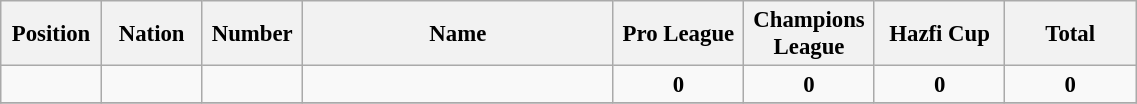<table class="wikitable" style="font-size: 95%; text-align: center;">
<tr>
<th width=60>Position</th>
<th width=60>Nation</th>
<th width=60>Number</th>
<th width=200>Name</th>
<th width=80>Pro League</th>
<th width=80>Champions League</th>
<th width=80>Hazfi Cup</th>
<th width=80>Total</th>
</tr>
<tr>
<td></td>
<td></td>
<td></td>
<td></td>
<td><strong>0</strong></td>
<td><strong>0</strong></td>
<td><strong>0</strong></td>
<td><strong>0</strong></td>
</tr>
<tr>
</tr>
</table>
